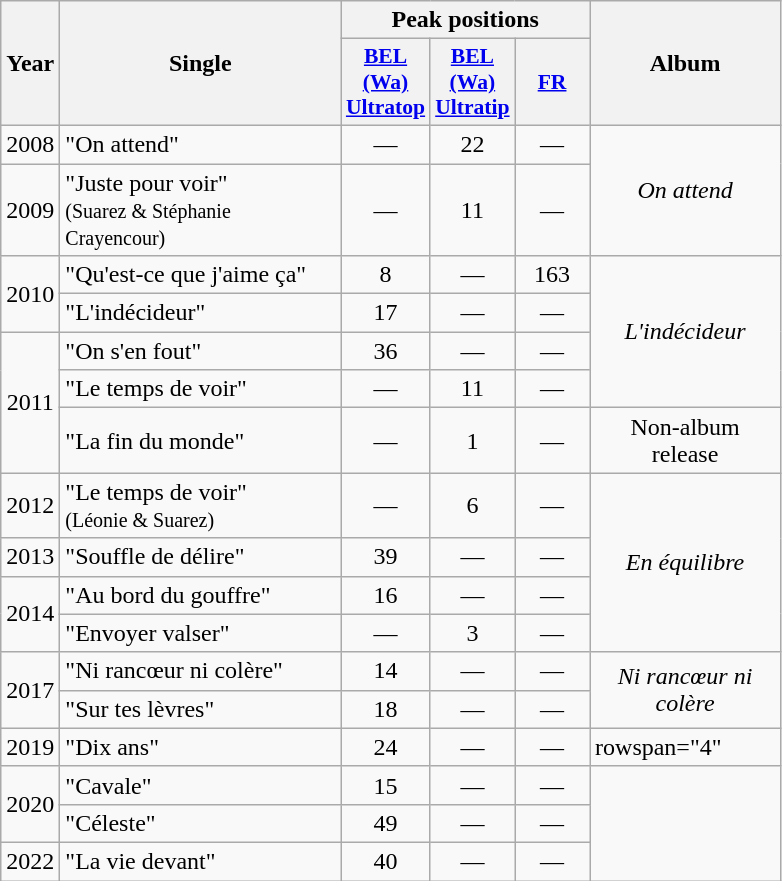<table class="wikitable">
<tr>
<th align="center" rowspan="2" width="10">Year</th>
<th align="center" rowspan="2" width="180">Single</th>
<th align="center" colspan="3" width="20">Peak positions</th>
<th align="center" rowspan="2" width="120">Album</th>
</tr>
<tr>
<th scope="col" style="width:3em;font-size:90%;"><a href='#'>BEL<br>(Wa)<br>Ultratop</a><br></th>
<th scope="col" style="width:3em;font-size:90%;"><a href='#'>BEL<br>(Wa)<br>Ultratip</a><br></th>
<th scope="col" style="width:3em;font-size:90%;"><a href='#'>FR</a><br></th>
</tr>
<tr>
<td style="text-align:center;">2008</td>
<td>"On attend"</td>
<td style="text-align:center;">—</td>
<td style="text-align:center;">22</td>
<td style="text-align:center;">—</td>
<td style="text-align:center;" rowspan=2><em>On attend</em></td>
</tr>
<tr>
<td style="text-align:center;">2009</td>
<td>"Juste pour voir" <br><small>(Suarez & Stéphanie Crayencour)</small></td>
<td style="text-align:center;">—</td>
<td style="text-align:center;">11</td>
<td style="text-align:center;">—</td>
</tr>
<tr>
<td style="text-align:center;" rowspan=2>2010</td>
<td>"Qu'est-ce que j'aime ça"</td>
<td style="text-align:center;">8</td>
<td style="text-align:center;">—</td>
<td style="text-align:center;">163</td>
<td style="text-align:center;" rowspan=4><em>L'indécideur</em></td>
</tr>
<tr>
<td>"L'indécideur"</td>
<td style="text-align:center;">17</td>
<td style="text-align:center;">—</td>
<td style="text-align:center;">—</td>
</tr>
<tr>
<td style="text-align:center;" rowspan=3>2011</td>
<td>"On s'en fout"</td>
<td style="text-align:center;">36</td>
<td style="text-align:center;">—</td>
<td style="text-align:center;">—</td>
</tr>
<tr>
<td>"Le temps de voir"</td>
<td style="text-align:center;">—</td>
<td style="text-align:center;">11</td>
<td style="text-align:center;">—</td>
</tr>
<tr>
<td>"La fin du monde"</td>
<td style="text-align:center;">—</td>
<td style="text-align:center;">1</td>
<td style="text-align:center;">—</td>
<td style="text-align:center;">Non-album release</td>
</tr>
<tr>
<td style="text-align:center;">2012</td>
<td>"Le temps de voir"<br><small>(Léonie & Suarez)</small></td>
<td style="text-align:center;">—</td>
<td style="text-align:center;">6</td>
<td style="text-align:center;">—</td>
<td style="text-align:center;" rowspan=4><em>En équilibre</em></td>
</tr>
<tr>
<td style="text-align:center;">2013</td>
<td>"Souffle de délire"</td>
<td style="text-align:center;">39</td>
<td style="text-align:center;">—</td>
<td style="text-align:center;">—</td>
</tr>
<tr>
<td style="text-align:center;" rowspan=2>2014</td>
<td>"Au bord du gouffre"</td>
<td style="text-align:center;">16</td>
<td style="text-align:center;">—</td>
<td style="text-align:center;">—</td>
</tr>
<tr>
<td>"Envoyer valser"</td>
<td style="text-align:center;">—</td>
<td style="text-align:center;">3</td>
<td style="text-align:center;">—</td>
</tr>
<tr>
<td rowspan=2>2017</td>
<td>"Ni rancœur ni colère"</td>
<td style="text-align:center;">14</td>
<td style="text-align:center;">—</td>
<td style="text-align:center;">—</td>
<td style="text-align:center;" rowspan="2"><em>Ni rancœur ni colère</em></td>
</tr>
<tr>
<td>"Sur tes lèvres"</td>
<td style="text-align:center;">18</td>
<td style="text-align:center;">—</td>
<td style="text-align:center;">—</td>
</tr>
<tr>
<td>2019</td>
<td>"Dix ans"</td>
<td style="text-align:center;">24</td>
<td style="text-align:center;">—</td>
<td style="text-align:center;">—</td>
<td>rowspan="4" </td>
</tr>
<tr>
<td rowspan="2">2020</td>
<td>"Cavale"</td>
<td style="text-align:center;">15</td>
<td style="text-align:center;">—</td>
<td style="text-align:center;">—</td>
</tr>
<tr>
<td>"Céleste"</td>
<td style="text-align:center;">49</td>
<td style="text-align:center;">—</td>
<td style="text-align:center;">—</td>
</tr>
<tr>
<td>2022</td>
<td>"La vie devant"</td>
<td style="text-align:center;">40</td>
<td style="text-align:center;">—</td>
<td style="text-align:center;">—</td>
</tr>
</table>
